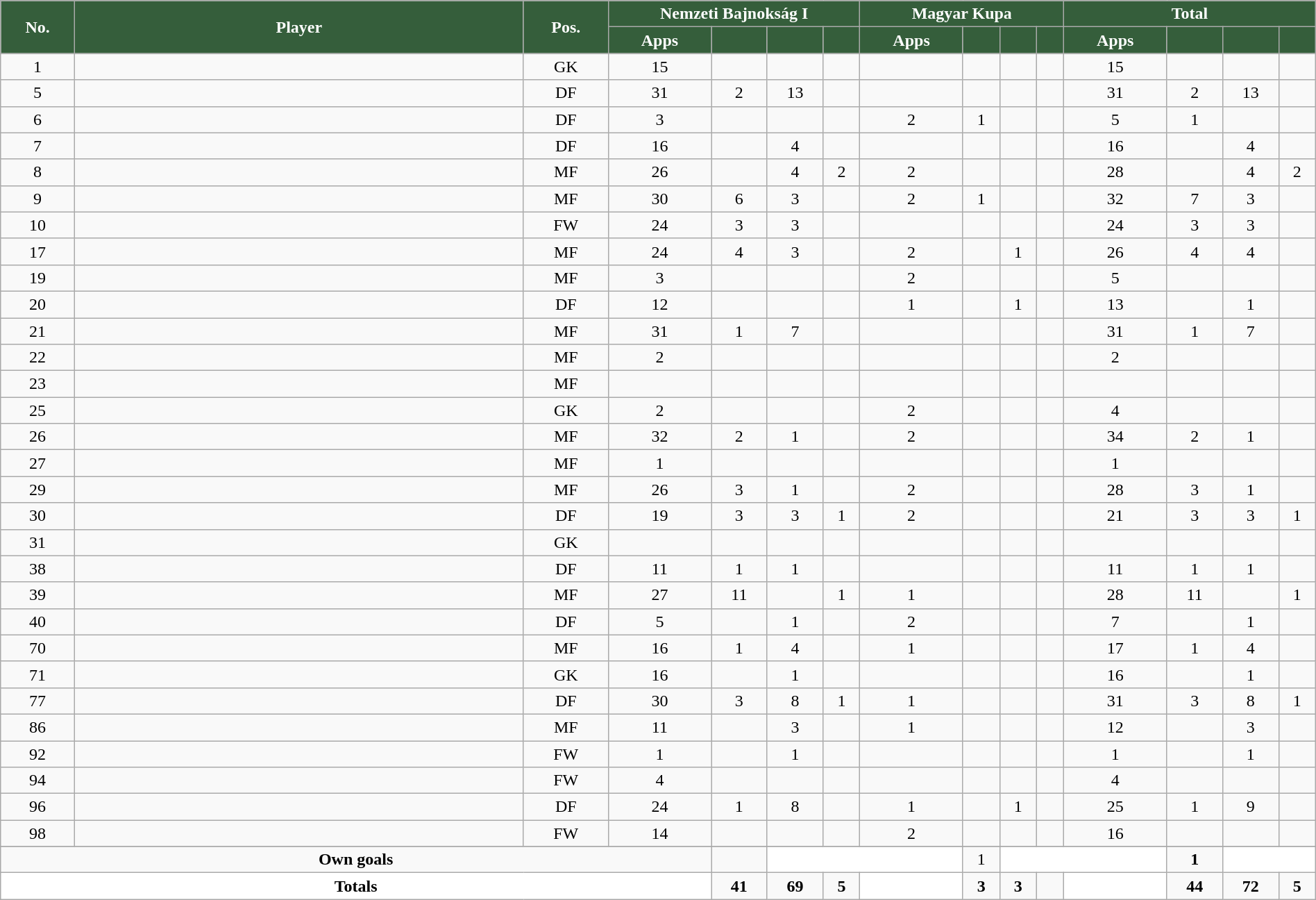<table class="wikitable sortable alternance" style="text-align:center;width:100%">
<tr>
<th rowspan="2" style="background-color:#355E3B;color:white;width:5px">No.</th>
<th rowspan="2" style="background-color:#355E3B;color:white;width:180px">Player</th>
<th rowspan="2" style="background-color:#355E3B;color:white;width:5px">Pos.</th>
<th colspan="4" style="background:#355E3B;color:white">Nemzeti Bajnokság I</th>
<th colspan="4" style="background:#355E3B;color:white">Magyar Kupa</th>
<th colspan="4" style="background:#355E3B;color:white">Total</th>
</tr>
<tr style="text-align:center">
<th width="4" style="background-color:#355E3B;color:white">Apps</th>
<th width="4" style="background-color:#355E3B"></th>
<th width="4" style="background-color:#355E3B"></th>
<th width="4" style="background-color:#355E3B"></th>
<th width="4" style="background-color:#355E3B;color:white">Apps</th>
<th width="4" style="background-color:#355E3B"></th>
<th width="4" style="background-color:#355E3B"></th>
<th width="4" style="background-color:#355E3B"></th>
<th width="4" style="background-color:#355E3B;color:white">Apps</th>
<th width="4" style="background-color:#355E3B"></th>
<th width="4" style="background-color:#355E3B"></th>
<th width="4" style="background-color:#355E3B"></th>
</tr>
<tr>
<td>1</td>
<td> </td>
<td>GK</td>
<td>15</td>
<td></td>
<td></td>
<td></td>
<td></td>
<td></td>
<td></td>
<td></td>
<td>15</td>
<td></td>
<td></td>
<td></td>
</tr>
<tr>
<td>5</td>
<td> </td>
<td>DF</td>
<td>31</td>
<td>2</td>
<td>13</td>
<td></td>
<td></td>
<td></td>
<td></td>
<td></td>
<td>31</td>
<td>2</td>
<td>13</td>
<td></td>
</tr>
<tr>
<td>6</td>
<td> </td>
<td>DF</td>
<td>3</td>
<td></td>
<td></td>
<td></td>
<td>2</td>
<td>1</td>
<td></td>
<td></td>
<td>5</td>
<td>1</td>
<td></td>
<td></td>
</tr>
<tr>
<td>7</td>
<td> </td>
<td>DF</td>
<td>16</td>
<td></td>
<td>4</td>
<td></td>
<td></td>
<td></td>
<td></td>
<td></td>
<td>16</td>
<td></td>
<td>4</td>
<td></td>
</tr>
<tr>
<td>8</td>
<td> </td>
<td>MF</td>
<td>26</td>
<td></td>
<td>4</td>
<td>2</td>
<td>2</td>
<td></td>
<td></td>
<td></td>
<td>28</td>
<td></td>
<td>4</td>
<td>2</td>
</tr>
<tr>
<td>9</td>
<td> </td>
<td>MF</td>
<td>30</td>
<td>6</td>
<td>3</td>
<td></td>
<td>2</td>
<td>1</td>
<td></td>
<td></td>
<td>32</td>
<td>7</td>
<td>3</td>
<td></td>
</tr>
<tr>
<td>10</td>
<td> </td>
<td>FW</td>
<td>24</td>
<td>3</td>
<td>3</td>
<td></td>
<td></td>
<td></td>
<td></td>
<td></td>
<td>24</td>
<td>3</td>
<td>3</td>
<td></td>
</tr>
<tr>
<td>17</td>
<td> </td>
<td>MF</td>
<td>24</td>
<td>4</td>
<td>3</td>
<td></td>
<td>2</td>
<td></td>
<td>1</td>
<td></td>
<td>26</td>
<td>4</td>
<td>4</td>
<td></td>
</tr>
<tr>
<td>19</td>
<td> </td>
<td>MF</td>
<td>3</td>
<td></td>
<td></td>
<td></td>
<td>2</td>
<td></td>
<td></td>
<td></td>
<td>5</td>
<td></td>
<td></td>
<td></td>
</tr>
<tr>
<td>20</td>
<td> </td>
<td>DF</td>
<td>12</td>
<td></td>
<td></td>
<td></td>
<td>1</td>
<td></td>
<td>1</td>
<td></td>
<td>13</td>
<td></td>
<td>1</td>
<td></td>
</tr>
<tr>
<td>21</td>
<td> </td>
<td>MF</td>
<td>31</td>
<td>1</td>
<td>7</td>
<td></td>
<td></td>
<td></td>
<td></td>
<td></td>
<td>31</td>
<td>1</td>
<td>7</td>
<td></td>
</tr>
<tr>
<td>22</td>
<td> </td>
<td>MF</td>
<td>2</td>
<td></td>
<td></td>
<td></td>
<td></td>
<td></td>
<td></td>
<td></td>
<td>2</td>
<td></td>
<td></td>
<td></td>
</tr>
<tr>
<td>23</td>
<td> </td>
<td>MF</td>
<td></td>
<td></td>
<td></td>
<td></td>
<td></td>
<td></td>
<td></td>
<td></td>
<td></td>
<td></td>
<td></td>
<td></td>
</tr>
<tr>
<td>25</td>
<td> </td>
<td>GK</td>
<td>2</td>
<td></td>
<td></td>
<td></td>
<td>2</td>
<td></td>
<td></td>
<td></td>
<td>4</td>
<td></td>
<td></td>
<td></td>
</tr>
<tr>
<td>26</td>
<td> </td>
<td>MF</td>
<td>32</td>
<td>2</td>
<td>1</td>
<td></td>
<td>2</td>
<td></td>
<td></td>
<td></td>
<td>34</td>
<td>2</td>
<td>1</td>
<td></td>
</tr>
<tr>
<td>27</td>
<td> </td>
<td>MF</td>
<td>1</td>
<td></td>
<td></td>
<td></td>
<td></td>
<td></td>
<td></td>
<td></td>
<td>1</td>
<td></td>
<td></td>
<td></td>
</tr>
<tr>
<td>29</td>
<td> </td>
<td>MF</td>
<td>26</td>
<td>3</td>
<td>1</td>
<td></td>
<td>2</td>
<td></td>
<td></td>
<td></td>
<td>28</td>
<td>3</td>
<td>1</td>
<td></td>
</tr>
<tr>
<td>30</td>
<td> </td>
<td>DF</td>
<td>19</td>
<td>3</td>
<td>3</td>
<td>1</td>
<td>2</td>
<td></td>
<td></td>
<td></td>
<td>21</td>
<td>3</td>
<td>3</td>
<td>1</td>
</tr>
<tr>
<td>31</td>
<td> </td>
<td>GK</td>
<td></td>
<td></td>
<td></td>
<td></td>
<td></td>
<td></td>
<td></td>
<td></td>
<td></td>
<td></td>
<td></td>
<td></td>
</tr>
<tr>
<td>38</td>
<td> </td>
<td>DF</td>
<td>11</td>
<td>1</td>
<td>1</td>
<td></td>
<td></td>
<td></td>
<td></td>
<td></td>
<td>11</td>
<td>1</td>
<td>1</td>
<td></td>
</tr>
<tr>
<td>39</td>
<td> </td>
<td>MF</td>
<td>27</td>
<td>11</td>
<td></td>
<td>1</td>
<td>1</td>
<td></td>
<td></td>
<td></td>
<td>28</td>
<td>11</td>
<td></td>
<td>1</td>
</tr>
<tr>
<td>40</td>
<td> </td>
<td>DF</td>
<td>5</td>
<td></td>
<td>1</td>
<td></td>
<td>2</td>
<td></td>
<td></td>
<td></td>
<td>7</td>
<td></td>
<td>1</td>
<td></td>
</tr>
<tr>
<td>70</td>
<td> </td>
<td>MF</td>
<td>16</td>
<td>1</td>
<td>4</td>
<td></td>
<td>1</td>
<td></td>
<td></td>
<td></td>
<td>17</td>
<td>1</td>
<td>4</td>
<td></td>
</tr>
<tr>
<td>71</td>
<td> </td>
<td>GK</td>
<td>16</td>
<td></td>
<td>1</td>
<td></td>
<td></td>
<td></td>
<td></td>
<td></td>
<td>16</td>
<td></td>
<td>1</td>
<td></td>
</tr>
<tr>
<td>77</td>
<td> </td>
<td>DF</td>
<td>30</td>
<td>3</td>
<td>8</td>
<td>1</td>
<td>1</td>
<td></td>
<td></td>
<td></td>
<td>31</td>
<td>3</td>
<td>8</td>
<td>1</td>
</tr>
<tr>
<td>86</td>
<td> </td>
<td>MF</td>
<td>11</td>
<td></td>
<td>3</td>
<td></td>
<td>1</td>
<td></td>
<td></td>
<td></td>
<td>12</td>
<td></td>
<td>3</td>
<td></td>
</tr>
<tr>
<td>92</td>
<td> </td>
<td>FW</td>
<td>1</td>
<td></td>
<td>1</td>
<td></td>
<td></td>
<td></td>
<td></td>
<td></td>
<td>1</td>
<td></td>
<td>1</td>
<td></td>
</tr>
<tr>
<td>94</td>
<td> </td>
<td>FW</td>
<td>4</td>
<td></td>
<td></td>
<td></td>
<td></td>
<td></td>
<td></td>
<td></td>
<td>4</td>
<td></td>
<td></td>
<td></td>
</tr>
<tr>
<td>96</td>
<td> </td>
<td>DF</td>
<td>24</td>
<td>1</td>
<td>8</td>
<td></td>
<td>1</td>
<td></td>
<td>1</td>
<td></td>
<td>25</td>
<td>1</td>
<td>9</td>
<td></td>
</tr>
<tr>
<td>98</td>
<td> </td>
<td>FW</td>
<td>14</td>
<td></td>
<td></td>
<td></td>
<td>2</td>
<td></td>
<td></td>
<td></td>
<td>16</td>
<td></td>
<td></td>
<td></td>
</tr>
<tr>
</tr>
<tr class="sortbottom">
<td colspan="4"><strong>Own goals</strong></td>
<td></td>
<td colspan="3" style="background:white;text-align:center"></td>
<td>1</td>
<td colspan="3" style="background:white;text-align:center"></td>
<td><strong>1</strong></td>
<td colspan="2" style="background:white;text-align:center"></td>
</tr>
<tr class="sortbottom">
<td colspan="4" style="background:white;text-align:center"><strong>Totals</strong></td>
<td><strong>41</strong></td>
<td><strong>69</strong></td>
<td><strong>5</strong></td>
<td rowspan="3" style="background:white;text-align:center"></td>
<td><strong>3</strong></td>
<td><strong>3</strong></td>
<td></td>
<td rowspan="3" style="background:white;text-align:center"></td>
<td><strong>44</strong></td>
<td><strong>72</strong></td>
<td><strong>5</strong></td>
</tr>
</table>
